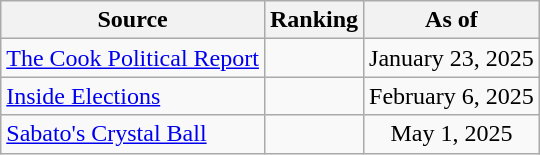<table class="wikitable" style=text-align:center>
<tr>
<th>Source</th>
<th>Ranking</th>
<th>As of</th>
</tr>
<tr>
<td align=left><a href='#'>The Cook Political Report</a></td>
<td></td>
<td>January 23, 2025</td>
</tr>
<tr>
<td align=left><a href='#'>Inside Elections</a></td>
<td></td>
<td>February 6, 2025</td>
</tr>
<tr>
<td align=left><a href='#'>Sabato's Crystal Ball</a></td>
<td></td>
<td>May 1, 2025</td>
</tr>
</table>
